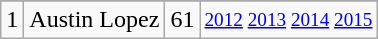<table class="wikitable">
<tr>
</tr>
<tr>
<td>1</td>
<td>Austin Lopez</td>
<td>61</td>
<td style="font-size:80%;"><a href='#'>2012</a> <a href='#'>2013</a> <a href='#'>2014</a> <a href='#'>2015</a></td>
</tr>
</table>
